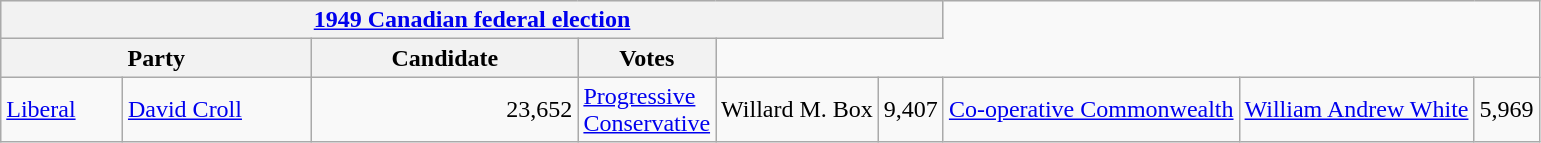<table class="wikitable">
<tr style="background:#e9e9e9;">
<th colspan="6"><a href='#'>1949 Canadian federal election</a></th>
</tr>
<tr style="background:#e9e9e9;">
<th colspan="2" style="width: 200px">Party</th>
<th style="width: 170px">Candidate</th>
<th style="width: 40px">Votes</th>
</tr>
<tr>
<td><a href='#'>Liberal</a></td>
<td><a href='#'>David Croll</a></td>
<td align="right">23,652<br></td>
<td><a href='#'>Progressive Conservative</a></td>
<td>Willard M. Box</td>
<td align="right">9,407<br></td>
<td><a href='#'>Co-operative Commonwealth</a></td>
<td><a href='#'>William Andrew White</a></td>
<td align="right">5,969</td>
</tr>
</table>
